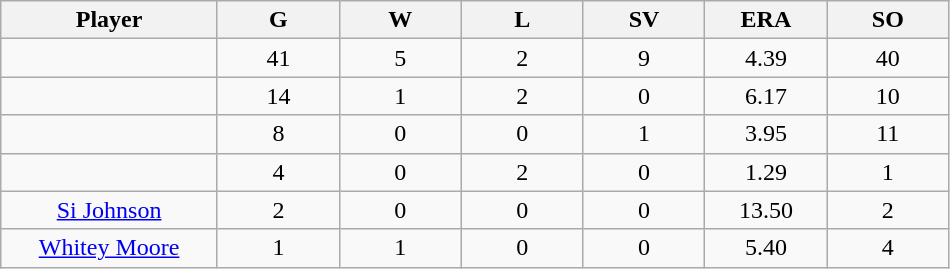<table class="wikitable sortable">
<tr>
<th bgcolor="#DDDDFF" width="16%">Player</th>
<th bgcolor="#DDDDFF" width="9%">G</th>
<th bgcolor="#DDDDFF" width="9%">W</th>
<th bgcolor="#DDDDFF" width="9%">L</th>
<th bgcolor="#DDDDFF" width="9%">SV</th>
<th bgcolor="#DDDDFF" width="9%">ERA</th>
<th bgcolor="#DDDDFF" width="9%">SO</th>
</tr>
<tr align="center">
<td></td>
<td>41</td>
<td>5</td>
<td>2</td>
<td>9</td>
<td>4.39</td>
<td>40</td>
</tr>
<tr align="center">
<td></td>
<td>14</td>
<td>1</td>
<td>2</td>
<td>0</td>
<td>6.17</td>
<td>10</td>
</tr>
<tr align="center">
<td></td>
<td>8</td>
<td>0</td>
<td>0</td>
<td>1</td>
<td>3.95</td>
<td>11</td>
</tr>
<tr align="center">
<td></td>
<td>4</td>
<td>0</td>
<td>2</td>
<td>0</td>
<td>1.29</td>
<td>1</td>
</tr>
<tr align="center">
<td><a href='#'>Si Johnson</a></td>
<td>2</td>
<td>0</td>
<td>0</td>
<td>0</td>
<td>13.50</td>
<td>2</td>
</tr>
<tr align="center">
<td><a href='#'>Whitey Moore</a></td>
<td>1</td>
<td>1</td>
<td>0</td>
<td>0</td>
<td>5.40</td>
<td>4</td>
</tr>
</table>
